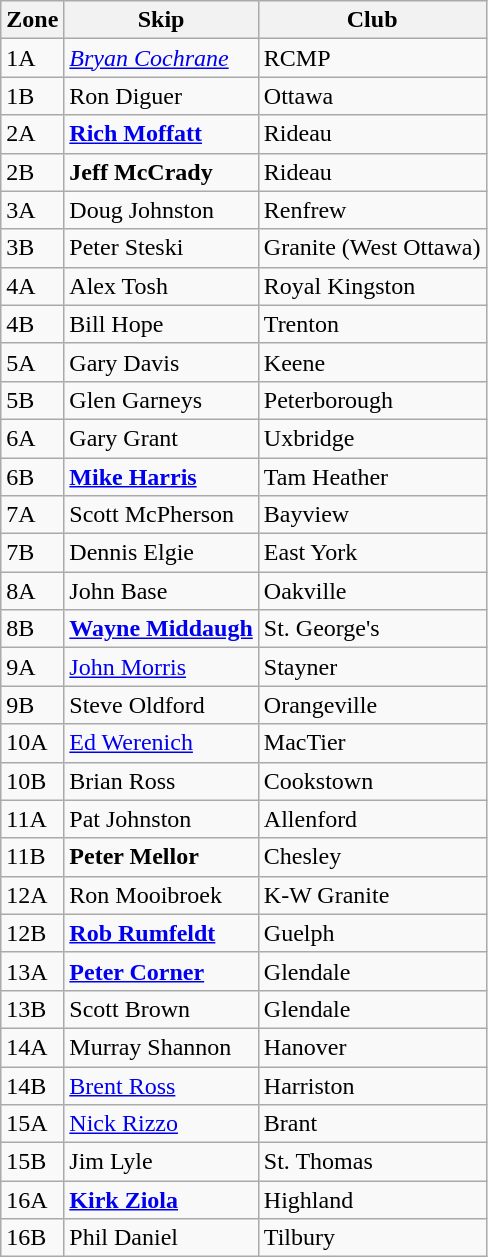<table class="wikitable">
<tr>
<th>Zone</th>
<th>Skip</th>
<th>Club</th>
</tr>
<tr>
<td>1A</td>
<td><em><a href='#'>Bryan Cochrane</a></em></td>
<td>RCMP</td>
</tr>
<tr>
<td>1B</td>
<td>Ron Diguer</td>
<td>Ottawa</td>
</tr>
<tr>
<td>2A</td>
<td><strong><a href='#'>Rich Moffatt</a></strong></td>
<td>Rideau</td>
</tr>
<tr>
<td>2B</td>
<td><strong>Jeff McCrady</strong></td>
<td>Rideau</td>
</tr>
<tr>
<td>3A</td>
<td>Doug Johnston</td>
<td>Renfrew</td>
</tr>
<tr>
<td>3B</td>
<td>Peter Steski</td>
<td>Granite (West Ottawa)</td>
</tr>
<tr>
<td>4A</td>
<td>Alex Tosh</td>
<td>Royal Kingston</td>
</tr>
<tr>
<td>4B</td>
<td>Bill Hope</td>
<td>Trenton</td>
</tr>
<tr>
<td>5A</td>
<td>Gary Davis</td>
<td>Keene</td>
</tr>
<tr>
<td>5B</td>
<td>Glen Garneys</td>
<td>Peterborough</td>
</tr>
<tr>
<td>6A</td>
<td>Gary Grant</td>
<td>Uxbridge</td>
</tr>
<tr>
<td>6B</td>
<td><strong><a href='#'>Mike Harris</a></strong></td>
<td>Tam Heather</td>
</tr>
<tr>
<td>7A</td>
<td>Scott McPherson</td>
<td>Bayview</td>
</tr>
<tr>
<td>7B</td>
<td>Dennis Elgie</td>
<td>East York</td>
</tr>
<tr>
<td>8A</td>
<td>John Base</td>
<td>Oakville</td>
</tr>
<tr>
<td>8B</td>
<td><strong><a href='#'>Wayne Middaugh</a></strong></td>
<td>St. George's</td>
</tr>
<tr>
<td>9A</td>
<td><a href='#'>John Morris</a></td>
<td>Stayner</td>
</tr>
<tr>
<td>9B</td>
<td>Steve Oldford</td>
<td>Orangeville</td>
</tr>
<tr>
<td>10A</td>
<td><a href='#'>Ed Werenich</a></td>
<td>MacTier</td>
</tr>
<tr>
<td>10B</td>
<td>Brian Ross</td>
<td>Cookstown</td>
</tr>
<tr>
<td>11A</td>
<td>Pat Johnston</td>
<td>Allenford</td>
</tr>
<tr>
<td>11B</td>
<td><strong>Peter Mellor</strong></td>
<td>Chesley</td>
</tr>
<tr>
<td>12A</td>
<td>Ron Mooibroek</td>
<td>K-W Granite</td>
</tr>
<tr>
<td>12B</td>
<td><strong><a href='#'>Rob Rumfeldt</a></strong></td>
<td>Guelph</td>
</tr>
<tr>
<td>13A</td>
<td><strong><a href='#'>Peter Corner</a></strong></td>
<td>Glendale</td>
</tr>
<tr>
<td>13B</td>
<td>Scott Brown</td>
<td>Glendale</td>
</tr>
<tr>
<td>14A</td>
<td>Murray Shannon</td>
<td>Hanover</td>
</tr>
<tr>
<td>14B</td>
<td><a href='#'>Brent Ross</a></td>
<td>Harriston</td>
</tr>
<tr>
<td>15A</td>
<td><a href='#'>Nick Rizzo</a></td>
<td>Brant</td>
</tr>
<tr>
<td>15B</td>
<td>Jim Lyle</td>
<td>St. Thomas</td>
</tr>
<tr>
<td>16A</td>
<td><strong><a href='#'>Kirk Ziola</a></strong></td>
<td>Highland</td>
</tr>
<tr>
<td>16B</td>
<td>Phil Daniel</td>
<td>Tilbury</td>
</tr>
</table>
